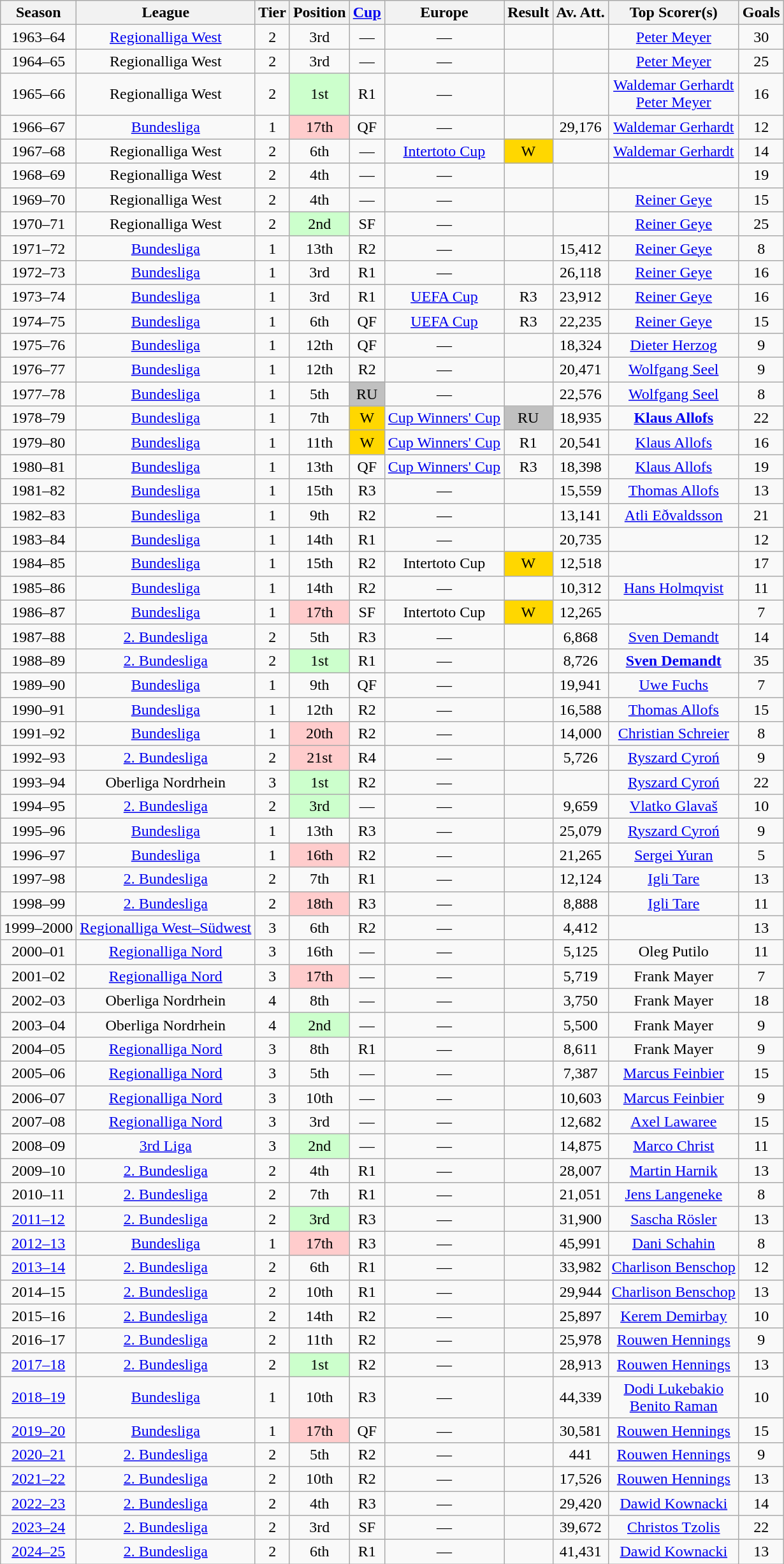<table class="wikitable sortable" style="text-align:center">
<tr>
<th><strong>Season</strong></th>
<th><strong>League</strong></th>
<th><strong>Tier</strong></th>
<th><strong>Position</strong></th>
<th><strong><a href='#'>Cup</a></strong></th>
<th><strong>Europe</strong></th>
<th><strong>Result</strong></th>
<th><strong>Av. Att.</strong></th>
<th><strong>Top Scorer(s)</strong></th>
<th><strong>Goals</strong></th>
</tr>
<tr>
<td>1963–64</td>
<td><a href='#'>Regionalliga West</a></td>
<td>2</td>
<td>3rd</td>
<td>—</td>
<td>—</td>
<td></td>
<td></td>
<td> <a href='#'>Peter Meyer</a></td>
<td>30</td>
</tr>
<tr>
<td>1964–65</td>
<td>Regionalliga West</td>
<td>2</td>
<td>3rd</td>
<td>—</td>
<td>—</td>
<td></td>
<td></td>
<td> <a href='#'>Peter Meyer</a></td>
<td>25</td>
</tr>
<tr>
<td>1965–66</td>
<td>Regionalliga West</td>
<td>2</td>
<td style="background:#CCFFCC">1st</td>
<td>R1</td>
<td>—</td>
<td></td>
<td></td>
<td> <a href='#'>Waldemar Gerhardt</a><br> <a href='#'>Peter Meyer</a><br> </td>
<td>16</td>
</tr>
<tr>
<td>1966–67</td>
<td><a href='#'>Bundesliga</a></td>
<td>1</td>
<td style="background:#FFCCCC;">17th</td>
<td>QF</td>
<td>—</td>
<td></td>
<td>29,176</td>
<td> <a href='#'>Waldemar Gerhardt</a></td>
<td>12</td>
</tr>
<tr>
<td>1967–68</td>
<td>Regionalliga West</td>
<td>2</td>
<td>6th</td>
<td>—</td>
<td><a href='#'>Intertoto Cup</a></td>
<td style="background:gold">W</td>
<td></td>
<td> <a href='#'>Waldemar Gerhardt</a><br> </td>
<td>14</td>
</tr>
<tr>
<td>1968–69</td>
<td>Regionalliga West</td>
<td>2</td>
<td>4th</td>
<td>—</td>
<td>—</td>
<td></td>
<td></td>
<td> </td>
<td>19</td>
</tr>
<tr>
<td>1969–70</td>
<td>Regionalliga West</td>
<td>2</td>
<td>4th</td>
<td>—</td>
<td>—</td>
<td></td>
<td></td>
<td> <a href='#'>Reiner Geye</a></td>
<td>15</td>
</tr>
<tr>
<td>1970–71</td>
<td>Regionalliga West</td>
<td>2</td>
<td style="background:#CCFFCC">2nd</td>
<td>SF</td>
<td>—</td>
<td></td>
<td></td>
<td> <a href='#'>Reiner Geye</a></td>
<td>25</td>
</tr>
<tr>
<td>1971–72</td>
<td><a href='#'>Bundesliga</a></td>
<td>1</td>
<td>13th</td>
<td>R2</td>
<td>—</td>
<td></td>
<td>15,412</td>
<td> <a href='#'>Reiner Geye</a></td>
<td>8</td>
</tr>
<tr>
<td>1972–73</td>
<td><a href='#'>Bundesliga</a></td>
<td>1</td>
<td>3rd</td>
<td>R1</td>
<td>—</td>
<td></td>
<td>26,118</td>
<td> <a href='#'>Reiner Geye</a></td>
<td>16</td>
</tr>
<tr>
<td>1973–74</td>
<td><a href='#'>Bundesliga</a></td>
<td>1</td>
<td>3rd</td>
<td>R1</td>
<td><a href='#'>UEFA Cup</a></td>
<td>R3</td>
<td>23,912</td>
<td> <a href='#'>Reiner Geye</a></td>
<td>16</td>
</tr>
<tr>
<td>1974–75</td>
<td><a href='#'>Bundesliga</a></td>
<td>1</td>
<td>6th</td>
<td>QF</td>
<td><a href='#'>UEFA Cup</a></td>
<td>R3</td>
<td>22,235</td>
<td> <a href='#'>Reiner Geye</a></td>
<td>15</td>
</tr>
<tr>
<td>1975–76</td>
<td><a href='#'>Bundesliga</a></td>
<td>1</td>
<td>12th</td>
<td>QF</td>
<td>—</td>
<td></td>
<td>18,324</td>
<td> <a href='#'>Dieter Herzog</a></td>
<td>9</td>
</tr>
<tr>
<td>1976–77</td>
<td><a href='#'>Bundesliga</a></td>
<td>1</td>
<td>12th</td>
<td>R2</td>
<td>—</td>
<td></td>
<td>20,471</td>
<td> <a href='#'>Wolfgang Seel</a><br> </td>
<td>9</td>
</tr>
<tr>
<td>1977–78</td>
<td><a href='#'>Bundesliga</a></td>
<td>1</td>
<td>5th</td>
<td style="background:silver">RU</td>
<td>—</td>
<td></td>
<td>22,576</td>
<td> <a href='#'>Wolfgang Seel</a></td>
<td>8</td>
</tr>
<tr>
<td>1978–79</td>
<td><a href='#'>Bundesliga</a></td>
<td>1</td>
<td>7th</td>
<td style="background:gold">W</td>
<td><a href='#'>Cup Winners' Cup</a></td>
<td style="background:silver">RU</td>
<td>18,935</td>
<td> <strong><a href='#'>Klaus Allofs</a></strong></td>
<td>22</td>
</tr>
<tr>
<td>1979–80</td>
<td><a href='#'>Bundesliga</a></td>
<td>1</td>
<td>11th</td>
<td style="background:gold">W</td>
<td><a href='#'>Cup Winners' Cup</a></td>
<td>R1</td>
<td>20,541</td>
<td> <a href='#'>Klaus Allofs</a></td>
<td>16</td>
</tr>
<tr>
<td>1980–81</td>
<td><a href='#'>Bundesliga</a></td>
<td>1</td>
<td>13th</td>
<td>QF</td>
<td><a href='#'>Cup Winners' Cup</a></td>
<td>R3</td>
<td>18,398</td>
<td> <a href='#'>Klaus Allofs</a></td>
<td>19</td>
</tr>
<tr>
<td>1981–82</td>
<td><a href='#'>Bundesliga</a></td>
<td>1</td>
<td>15th</td>
<td>R3</td>
<td>—</td>
<td></td>
<td>15,559</td>
<td> <a href='#'>Thomas Allofs</a></td>
<td>13</td>
</tr>
<tr>
<td>1982–83</td>
<td><a href='#'>Bundesliga</a></td>
<td>1</td>
<td>9th</td>
<td>R2</td>
<td>—</td>
<td></td>
<td>13,141</td>
<td> <a href='#'>Atli Eðvaldsson</a></td>
<td>21</td>
</tr>
<tr>
<td>1983–84</td>
<td><a href='#'>Bundesliga</a></td>
<td>1</td>
<td>14th</td>
<td>R1</td>
<td>—</td>
<td></td>
<td>20,735</td>
<td> </td>
<td>12</td>
</tr>
<tr>
<td>1984–85</td>
<td><a href='#'>Bundesliga</a></td>
<td>1</td>
<td>15th</td>
<td>R2</td>
<td>Intertoto Cup</td>
<td style="background:gold">W</td>
<td>12,518</td>
<td> </td>
<td>17</td>
</tr>
<tr>
<td>1985–86</td>
<td><a href='#'>Bundesliga</a></td>
<td>1</td>
<td>14th</td>
<td>R2</td>
<td>—</td>
<td></td>
<td>10,312</td>
<td> <a href='#'>Hans Holmqvist</a></td>
<td>11</td>
</tr>
<tr>
<td>1986–87</td>
<td><a href='#'>Bundesliga</a></td>
<td>1</td>
<td style="background:#FFCCCC;">17th</td>
<td>SF</td>
<td>Intertoto Cup</td>
<td style="background:gold">W</td>
<td>12,265</td>
<td> </td>
<td>7</td>
</tr>
<tr>
<td>1987–88</td>
<td><a href='#'>2. Bundesliga</a></td>
<td>2</td>
<td>5th</td>
<td>R3</td>
<td>—</td>
<td></td>
<td>6,868</td>
<td> <a href='#'>Sven Demandt</a></td>
<td>14</td>
</tr>
<tr>
<td>1988–89</td>
<td><a href='#'>2. Bundesliga</a></td>
<td>2</td>
<td style="background:#CCFFCC">1st</td>
<td>R1</td>
<td>—</td>
<td></td>
<td>8,726</td>
<td> <strong><a href='#'>Sven Demandt</a></strong></td>
<td>35</td>
</tr>
<tr>
<td>1989–90</td>
<td><a href='#'>Bundesliga</a></td>
<td>1</td>
<td>9th</td>
<td>QF</td>
<td>—</td>
<td></td>
<td>19,941</td>
<td> <a href='#'>Uwe Fuchs</a></td>
<td>7</td>
</tr>
<tr>
<td>1990–91</td>
<td><a href='#'>Bundesliga</a></td>
<td>1</td>
<td>12th</td>
<td>R2</td>
<td>—</td>
<td></td>
<td>16,588</td>
<td> <a href='#'>Thomas Allofs</a></td>
<td>15</td>
</tr>
<tr>
<td>1991–92</td>
<td><a href='#'>Bundesliga</a></td>
<td>1</td>
<td style="background:#FFCCCC;">20th</td>
<td>R2</td>
<td>—</td>
<td></td>
<td>14,000</td>
<td> <a href='#'>Christian Schreier</a></td>
<td>8</td>
</tr>
<tr>
<td>1992–93</td>
<td><a href='#'>2. Bundesliga</a></td>
<td>2</td>
<td style="background:#FFCCCC;">21st</td>
<td>R4</td>
<td>—</td>
<td></td>
<td>5,726</td>
<td> <a href='#'>Ryszard Cyroń</a></td>
<td>9</td>
</tr>
<tr>
<td>1993–94</td>
<td>Oberliga Nordrhein</td>
<td>3</td>
<td style="background:#CCFFCC">1st</td>
<td>R2</td>
<td>—</td>
<td></td>
<td></td>
<td> <a href='#'>Ryszard Cyroń</a></td>
<td>22</td>
</tr>
<tr>
<td>1994–95</td>
<td><a href='#'>2. Bundesliga</a></td>
<td>2</td>
<td style="background:#CCFFCC">3rd</td>
<td>—</td>
<td>—</td>
<td></td>
<td>9,659</td>
<td> <a href='#'>Vlatko Glavaš</a></td>
<td>10</td>
</tr>
<tr>
<td>1995–96</td>
<td><a href='#'>Bundesliga</a></td>
<td>1</td>
<td>13th</td>
<td>R3</td>
<td>—</td>
<td></td>
<td>25,079</td>
<td> <a href='#'>Ryszard Cyroń</a></td>
<td>9</td>
</tr>
<tr>
<td>1996–97</td>
<td><a href='#'>Bundesliga</a></td>
<td>1</td>
<td style="background:#FFCCCC;">16th</td>
<td>R2</td>
<td>—</td>
<td></td>
<td>21,265</td>
<td> <a href='#'>Sergei Yuran</a></td>
<td>5</td>
</tr>
<tr>
<td>1997–98</td>
<td><a href='#'>2. Bundesliga</a></td>
<td>2</td>
<td>7th</td>
<td>R1</td>
<td>—</td>
<td></td>
<td>12,124</td>
<td> <a href='#'>Igli Tare</a></td>
<td>13</td>
</tr>
<tr>
<td>1998–99</td>
<td><a href='#'>2. Bundesliga</a></td>
<td>2</td>
<td style="background:#FFCCCC;">18th</td>
<td>R3</td>
<td>—</td>
<td></td>
<td>8,888</td>
<td> <a href='#'>Igli Tare</a></td>
<td>11</td>
</tr>
<tr>
<td>1999–2000</td>
<td><a href='#'>Regionalliga West–Südwest</a></td>
<td>3</td>
<td>6th</td>
<td>R2</td>
<td>—</td>
<td></td>
<td>4,412</td>
<td> </td>
<td>13</td>
</tr>
<tr>
<td>2000–01</td>
<td><a href='#'>Regionalliga Nord</a></td>
<td>3</td>
<td>16th</td>
<td>—</td>
<td>—</td>
<td></td>
<td>5,125</td>
<td> Oleg Putilo</td>
<td>11</td>
</tr>
<tr>
<td>2001–02</td>
<td><a href='#'>Regionalliga Nord</a></td>
<td>3</td>
<td style="background:#FFCCCC;">17th</td>
<td>—</td>
<td>—</td>
<td></td>
<td>5,719</td>
<td> Frank Mayer</td>
<td>7</td>
</tr>
<tr>
<td>2002–03</td>
<td>Oberliga Nordrhein</td>
<td>4</td>
<td>8th</td>
<td>—</td>
<td>—</td>
<td></td>
<td>3,750</td>
<td> Frank Mayer</td>
<td>18</td>
</tr>
<tr>
<td>2003–04</td>
<td>Oberliga Nordrhein</td>
<td>4</td>
<td style="background:#CCFFCC">2nd</td>
<td>—</td>
<td>—</td>
<td></td>
<td>5,500</td>
<td> Frank Mayer</td>
<td>9</td>
</tr>
<tr>
<td>2004–05</td>
<td><a href='#'>Regionalliga Nord</a></td>
<td>3</td>
<td>8th</td>
<td>R1</td>
<td>—</td>
<td></td>
<td>8,611</td>
<td> Frank Mayer</td>
<td>9</td>
</tr>
<tr>
<td>2005–06</td>
<td><a href='#'>Regionalliga Nord</a></td>
<td>3</td>
<td>5th</td>
<td>—</td>
<td>—</td>
<td></td>
<td>7,387</td>
<td> <a href='#'>Marcus Feinbier</a></td>
<td>15</td>
</tr>
<tr>
<td>2006–07</td>
<td><a href='#'>Regionalliga Nord</a></td>
<td>3</td>
<td>10th</td>
<td>—</td>
<td>—</td>
<td></td>
<td>10,603</td>
<td> <a href='#'>Marcus Feinbier</a></td>
<td>9</td>
</tr>
<tr>
<td>2007–08</td>
<td><a href='#'>Regionalliga Nord</a></td>
<td>3</td>
<td>3rd</td>
<td>—</td>
<td>—</td>
<td></td>
<td>12,682</td>
<td> <a href='#'>Axel Lawaree</a></td>
<td>15</td>
</tr>
<tr>
<td>2008–09</td>
<td><a href='#'>3rd Liga</a></td>
<td>3</td>
<td style="background:#CCFFCC">2nd</td>
<td>—</td>
<td>—</td>
<td></td>
<td>14,875</td>
<td> <a href='#'>Marco Christ</a></td>
<td>11</td>
</tr>
<tr>
<td>2009–10</td>
<td><a href='#'>2. Bundesliga</a></td>
<td>2</td>
<td>4th</td>
<td>R1</td>
<td>—</td>
<td></td>
<td>28,007</td>
<td> <a href='#'>Martin Harnik</a></td>
<td>13</td>
</tr>
<tr>
<td>2010–11</td>
<td><a href='#'>2. Bundesliga</a></td>
<td>2</td>
<td>7th</td>
<td>R1</td>
<td>—</td>
<td></td>
<td>21,051</td>
<td> <a href='#'>Jens Langeneke</a></td>
<td>8</td>
</tr>
<tr>
<td><a href='#'>2011–12</a></td>
<td><a href='#'>2. Bundesliga</a></td>
<td>2</td>
<td style="background:#CCFFCC">3rd</td>
<td>R3</td>
<td>—</td>
<td></td>
<td>31,900</td>
<td> <a href='#'>Sascha Rösler</a></td>
<td>13</td>
</tr>
<tr>
<td><a href='#'>2012–13</a></td>
<td><a href='#'>Bundesliga</a></td>
<td>1</td>
<td style="background:#FFCCCC;">17th</td>
<td>R3</td>
<td>—</td>
<td></td>
<td>45,991</td>
<td> <a href='#'>Dani Schahin</a></td>
<td>8</td>
</tr>
<tr>
<td><a href='#'>2013–14</a></td>
<td><a href='#'>2. Bundesliga</a></td>
<td>2</td>
<td>6th</td>
<td>R1</td>
<td>—</td>
<td></td>
<td>33,982</td>
<td> <a href='#'>Charlison Benschop</a></td>
<td>12</td>
</tr>
<tr>
<td>2014–15</td>
<td><a href='#'>2. Bundesliga</a></td>
<td>2</td>
<td>10th</td>
<td>R1</td>
<td>—</td>
<td></td>
<td>29,944</td>
<td> <a href='#'>Charlison Benschop</a></td>
<td>13</td>
</tr>
<tr>
<td>2015–16</td>
<td><a href='#'>2. Bundesliga</a></td>
<td>2</td>
<td>14th</td>
<td>R2</td>
<td>—</td>
<td></td>
<td>25,897</td>
<td> <a href='#'>Kerem Demirbay</a></td>
<td>10</td>
</tr>
<tr>
<td>2016–17</td>
<td><a href='#'>2. Bundesliga</a></td>
<td>2</td>
<td>11th</td>
<td>R2</td>
<td>—</td>
<td></td>
<td>25,978</td>
<td> <a href='#'>Rouwen Hennings</a></td>
<td>9</td>
</tr>
<tr>
<td><a href='#'>2017–18</a></td>
<td><a href='#'>2. Bundesliga</a></td>
<td>2</td>
<td style="background:#CCFFCC">1st</td>
<td>R2</td>
<td>—</td>
<td></td>
<td>28,913</td>
<td> <a href='#'>Rouwen Hennings</a></td>
<td>13</td>
</tr>
<tr>
<td><a href='#'>2018–19</a></td>
<td><a href='#'>Bundesliga</a></td>
<td>1</td>
<td>10th</td>
<td>R3</td>
<td>—</td>
<td></td>
<td>44,339</td>
<td> <a href='#'>Dodi Lukebakio</a><br> <a href='#'>Benito Raman</a></td>
<td>10</td>
</tr>
<tr>
<td><a href='#'>2019–20</a></td>
<td><a href='#'>Bundesliga</a></td>
<td>1</td>
<td style="background:#FFCCCC;">17th</td>
<td>QF</td>
<td>—</td>
<td></td>
<td>30,581</td>
<td> <a href='#'>Rouwen Hennings</a></td>
<td>15</td>
</tr>
<tr>
<td><a href='#'>2020–21</a></td>
<td><a href='#'>2. Bundesliga</a></td>
<td>2</td>
<td>5th</td>
<td>R2</td>
<td>—</td>
<td></td>
<td>441</td>
<td> <a href='#'>Rouwen Hennings</a></td>
<td>9</td>
</tr>
<tr>
<td><a href='#'>2021–22</a></td>
<td><a href='#'>2. Bundesliga</a></td>
<td>2</td>
<td>10th</td>
<td>R2</td>
<td>—</td>
<td></td>
<td>17,526</td>
<td> <a href='#'>Rouwen Hennings</a></td>
<td>13</td>
</tr>
<tr>
<td><a href='#'>2022–23</a></td>
<td><a href='#'>2. Bundesliga</a></td>
<td>2</td>
<td>4th</td>
<td>R3</td>
<td>—</td>
<td></td>
<td>29,420</td>
<td> <a href='#'>Dawid Kownacki</a></td>
<td>14</td>
</tr>
<tr>
<td><a href='#'>2023–24</a></td>
<td><a href='#'>2. Bundesliga</a></td>
<td>2</td>
<td>3rd</td>
<td>SF</td>
<td>—</td>
<td></td>
<td>39,672</td>
<td> <a href='#'>Christos Tzolis</a></td>
<td>22</td>
</tr>
<tr>
<td><a href='#'>2024–25</a></td>
<td><a href='#'>2. Bundesliga</a></td>
<td>2</td>
<td>6th</td>
<td>R1</td>
<td>—</td>
<td></td>
<td>41,431</td>
<td> <a href='#'>Dawid Kownacki</a></td>
<td>13</td>
</tr>
</table>
